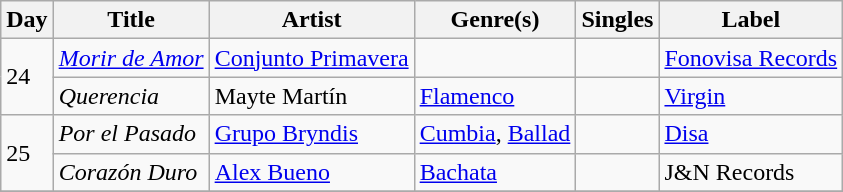<table class="wikitable sortable" style="text-align: left;">
<tr>
<th>Day</th>
<th>Title</th>
<th>Artist</th>
<th>Genre(s)</th>
<th>Singles</th>
<th>Label</th>
</tr>
<tr>
<td rowspan="2">24</td>
<td><em><a href='#'>Morir de Amor</a></em></td>
<td><a href='#'>Conjunto Primavera</a></td>
<td></td>
<td></td>
<td><a href='#'>Fonovisa Records</a></td>
</tr>
<tr>
<td><em>Querencia</em></td>
<td>Mayte Martín</td>
<td><a href='#'>Flamenco</a></td>
<td></td>
<td><a href='#'>Virgin</a></td>
</tr>
<tr>
<td rowspan="2">25</td>
<td><em>Por el Pasado</em></td>
<td><a href='#'>Grupo Bryndis</a></td>
<td><a href='#'>Cumbia</a>, <a href='#'>Ballad</a></td>
<td></td>
<td><a href='#'>Disa</a></td>
</tr>
<tr>
<td><em>Corazón Duro</em></td>
<td><a href='#'>Alex Bueno</a></td>
<td><a href='#'>Bachata</a></td>
<td></td>
<td>J&N Records</td>
</tr>
<tr>
</tr>
</table>
